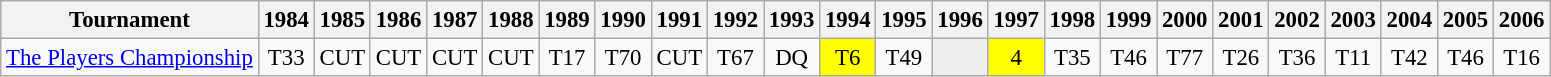<table class="wikitable" style="font-size:95%;text-align:center;">
<tr>
<th>Tournament</th>
<th>1984</th>
<th>1985</th>
<th>1986</th>
<th>1987</th>
<th>1988</th>
<th>1989</th>
<th>1990</th>
<th>1991</th>
<th>1992</th>
<th>1993</th>
<th>1994</th>
<th>1995</th>
<th>1996</th>
<th>1997</th>
<th>1998</th>
<th>1999</th>
<th>2000</th>
<th>2001</th>
<th>2002</th>
<th>2003</th>
<th>2004</th>
<th>2005</th>
<th>2006</th>
</tr>
<tr>
<td align=left><a href='#'>The Players Championship</a></td>
<td>T33</td>
<td>CUT</td>
<td>CUT</td>
<td>CUT</td>
<td>CUT</td>
<td>T17</td>
<td>T70</td>
<td>CUT</td>
<td>T67</td>
<td>DQ</td>
<td style="background:yellow;">T6</td>
<td>T49</td>
<td style="background:#eeeeee;"></td>
<td style="background:yellow;">4</td>
<td>T35</td>
<td>T46</td>
<td>T77</td>
<td>T26</td>
<td>T36</td>
<td>T11</td>
<td>T42</td>
<td>T46</td>
<td>T16</td>
</tr>
</table>
